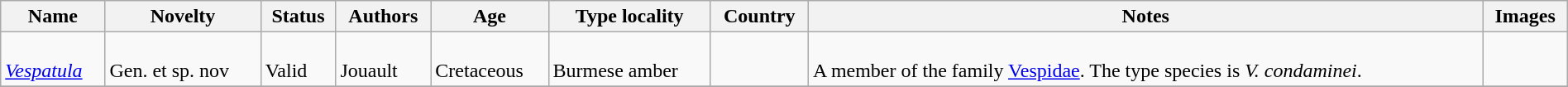<table class="wikitable sortable" align="center" width="100%">
<tr>
<th>Name</th>
<th>Novelty</th>
<th>Status</th>
<th>Authors</th>
<th>Age</th>
<th>Type locality</th>
<th>Country</th>
<th>Notes</th>
<th>Images</th>
</tr>
<tr>
<td><br><em><a href='#'>Vespatula</a></em></td>
<td><br>Gen. et sp. nov</td>
<td><br>Valid</td>
<td><br>Jouault</td>
<td><br>Cretaceous</td>
<td><br>Burmese amber</td>
<td><br></td>
<td><br>A member of the family <a href='#'>Vespidae</a>. The type species is <em>V. condaminei</em>.</td>
<td></td>
</tr>
<tr>
</tr>
</table>
